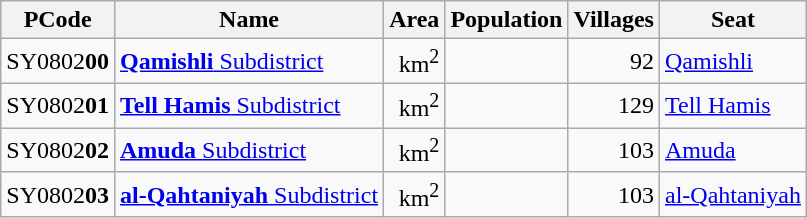<table class="wikitable sortable">
<tr>
<th>PCode</th>
<th>Name</th>
<th>Area</th>
<th>Population</th>
<th>Villages</th>
<th>Seat</th>
</tr>
<tr>
<td>SY0802<strong>00</strong></td>
<td><a href='#'><strong>Qamishli</strong> Subdistrict</a></td>
<td align=right> km<sup>2</sup></td>
<td align=right></td>
<td align=right>92</td>
<td><a href='#'>Qamishli</a></td>
</tr>
<tr>
<td>SY0802<strong>01</strong></td>
<td><a href='#'><strong>Tell Hamis</strong> Subdistrict</a></td>
<td align=right> km<sup>2</sup></td>
<td align=right></td>
<td align=right>129</td>
<td><a href='#'>Tell Hamis</a></td>
</tr>
<tr>
<td>SY0802<strong>02</strong></td>
<td><a href='#'><strong>Amuda</strong> Subdistrict</a></td>
<td align=right> km<sup>2</sup></td>
<td align=right></td>
<td align=right>103</td>
<td><a href='#'>Amuda</a></td>
</tr>
<tr>
<td>SY0802<strong>03</strong></td>
<td><a href='#'><strong>al-Qahtaniyah</strong> Subdistrict</a></td>
<td align=right> km<sup>2</sup></td>
<td align=right></td>
<td align=right>103</td>
<td><a href='#'>al-Qahtaniyah</a></td>
</tr>
</table>
